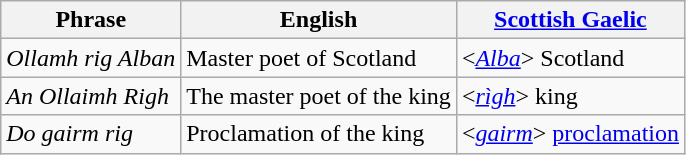<table class=wikitable>
<tr>
<th>Phrase</th>
<th>English</th>
<th><a href='#'>Scottish Gaelic</a></th>
</tr>
<tr>
<td><em>Ollamh rig Alban</em></td>
<td>Master poet of Scotland</td>
<td><<a href='#'><em>Alba</em></a>> Scotland</td>
</tr>
<tr>
<td><em>An Ollaimh Righ</em></td>
<td>The master poet of the king</td>
<td><<a href='#'><em>rìgh</em></a>> king</td>
</tr>
<tr>
<td><em>Do gairm rig</em></td>
<td>Proclamation of the king</td>
<td><<a href='#'><em>gairm</em></a>> <a href='#'>proclamation</a></td>
</tr>
</table>
